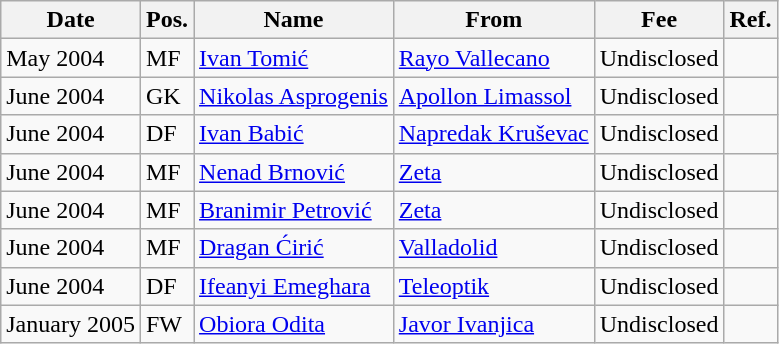<table class="wikitable">
<tr>
<th>Date</th>
<th>Pos.</th>
<th>Name</th>
<th>From</th>
<th>Fee</th>
<th>Ref.</th>
</tr>
<tr>
<td>May 2004</td>
<td>MF</td>
<td> <a href='#'>Ivan Tomić</a></td>
<td> <a href='#'>Rayo Vallecano</a></td>
<td>Undisclosed</td>
<td></td>
</tr>
<tr>
<td>June 2004</td>
<td>GK</td>
<td> <a href='#'>Nikolas Asprogenis</a></td>
<td> <a href='#'>Apollon Limassol</a></td>
<td>Undisclosed</td>
<td></td>
</tr>
<tr>
<td>June 2004</td>
<td>DF</td>
<td> <a href='#'>Ivan Babić</a></td>
<td> <a href='#'>Napredak Kruševac</a></td>
<td>Undisclosed</td>
<td></td>
</tr>
<tr>
<td>June 2004</td>
<td>MF</td>
<td> <a href='#'>Nenad Brnović</a></td>
<td> <a href='#'>Zeta</a></td>
<td>Undisclosed</td>
<td></td>
</tr>
<tr>
<td>June 2004</td>
<td>MF</td>
<td> <a href='#'>Branimir Petrović</a></td>
<td> <a href='#'>Zeta</a></td>
<td>Undisclosed</td>
<td></td>
</tr>
<tr>
<td>June 2004</td>
<td>MF</td>
<td> <a href='#'>Dragan Ćirić</a></td>
<td> <a href='#'>Valladolid</a></td>
<td>Undisclosed</td>
<td></td>
</tr>
<tr>
<td>June 2004</td>
<td>DF</td>
<td> <a href='#'>Ifeanyi Emeghara</a></td>
<td> <a href='#'>Teleoptik</a></td>
<td>Undisclosed</td>
<td></td>
</tr>
<tr>
<td>January 2005</td>
<td>FW</td>
<td> <a href='#'>Obiora Odita</a></td>
<td> <a href='#'>Javor Ivanjica</a></td>
<td>Undisclosed</td>
<td></td>
</tr>
</table>
